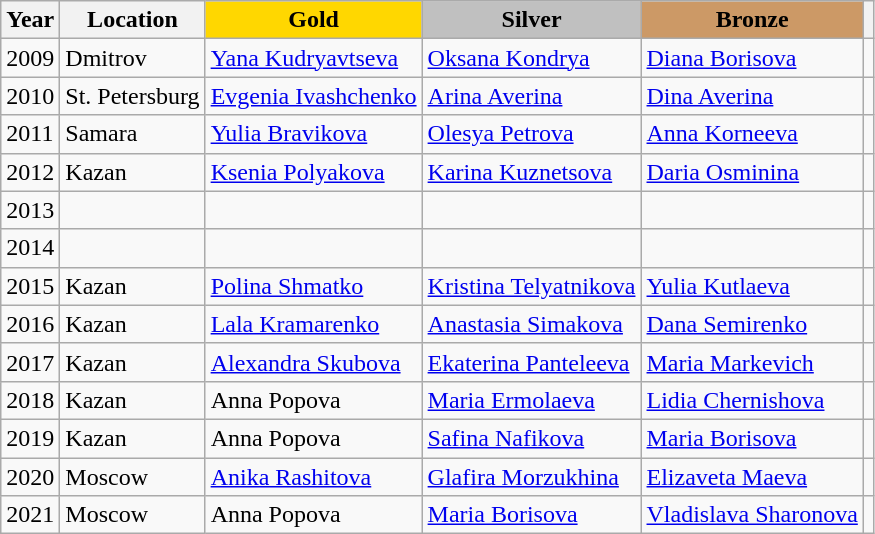<table class="wikitable">
<tr>
<th>Year</th>
<th>Location</th>
<td align="center" bgcolor=gold><strong>Gold</strong></td>
<td align="center" bgcolor=silver><strong>Silver</strong></td>
<td align="center" bgcolor=cc9966><strong>Bronze</strong></td>
<th></th>
</tr>
<tr>
<td>2009</td>
<td>Dmitrov</td>
<td><a href='#'>Yana Kudryavtseva</a></td>
<td><a href='#'>Oksana Kondrya</a></td>
<td><a href='#'>Diana Borisova</a></td>
<td></td>
</tr>
<tr>
<td>2010</td>
<td>St. Petersburg</td>
<td><a href='#'>Evgenia Ivashchenko</a></td>
<td><a href='#'>Arina Averina</a></td>
<td><a href='#'>Dina Averina</a></td>
<td></td>
</tr>
<tr>
<td>2011</td>
<td>Samara</td>
<td><a href='#'>Yulia Bravikova</a></td>
<td><a href='#'>Olesya Petrova</a></td>
<td><a href='#'>Anna Korneeva</a></td>
<td></td>
</tr>
<tr>
<td>2012</td>
<td>Kazan</td>
<td><a href='#'>Ksenia Polyakova</a></td>
<td><a href='#'>Karina Kuznetsova</a></td>
<td><a href='#'>Daria Osminina</a></td>
<td></td>
</tr>
<tr>
<td>2013</td>
<td></td>
<td></td>
<td></td>
<td></td>
<td></td>
</tr>
<tr>
<td>2014</td>
<td></td>
<td></td>
<td></td>
<td></td>
<td></td>
</tr>
<tr>
<td>2015</td>
<td>Kazan</td>
<td><a href='#'>Polina Shmatko</a></td>
<td><a href='#'>Kristina Telyatnikova</a></td>
<td><a href='#'>Yulia Kutlaeva</a></td>
<td></td>
</tr>
<tr>
<td>2016</td>
<td>Kazan</td>
<td><a href='#'>Lala Kramarenko</a></td>
<td><a href='#'>Anastasia Simakova</a></td>
<td><a href='#'>Dana Semirenko</a></td>
<td></td>
</tr>
<tr>
<td>2017</td>
<td>Kazan</td>
<td><a href='#'>Alexandra Skubova</a></td>
<td><a href='#'>Ekaterina Panteleeva</a></td>
<td><a href='#'>Maria Markevich</a></td>
<td></td>
</tr>
<tr>
<td>2018</td>
<td>Kazan</td>
<td>Anna Popova</td>
<td><a href='#'>Maria Ermolaeva</a></td>
<td><a href='#'>Lidia Chernishova</a></td>
<td></td>
</tr>
<tr>
<td>2019</td>
<td>Kazan</td>
<td>Anna Popova</td>
<td><a href='#'>Safina Nafikova</a></td>
<td><a href='#'>Maria Borisova</a></td>
<td></td>
</tr>
<tr>
<td>2020</td>
<td>Moscow</td>
<td><a href='#'>Anika Rashitova</a></td>
<td><a href='#'>Glafira Morzukhina</a></td>
<td><a href='#'>Elizaveta Maeva</a></td>
<td></td>
</tr>
<tr>
<td>2021</td>
<td>Moscow</td>
<td>Anna Popova</td>
<td><a href='#'>Maria Borisova</a></td>
<td><a href='#'>Vladislava Sharonova</a></td>
<td></td>
</tr>
</table>
